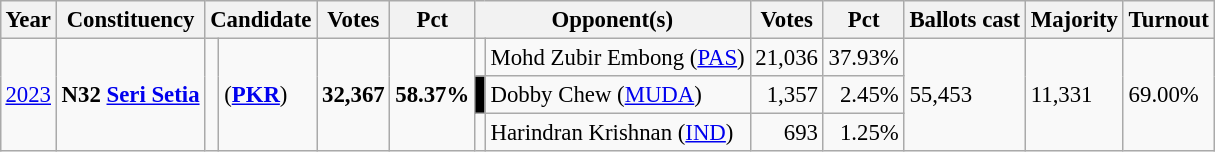<table class="wikitable" style="margin:0.5em ; font-size:95%">
<tr>
<th>Year</th>
<th>Constituency</th>
<th colspan="2">Candidate</th>
<th>Votes</th>
<th>Pct</th>
<th colspan="2">Opponent(s)</th>
<th>Votes</th>
<th>Pct</th>
<th>Ballots cast</th>
<th>Majority</th>
<th>Turnout</th>
</tr>
<tr>
<td rowspan=3><a href='#'>2023</a></td>
<td rowspan=3><strong>N32 <a href='#'>Seri Setia</a></strong></td>
<td rowspan=3 ></td>
<td rowspan=3> (<a href='#'><strong>PKR</strong></a>)</td>
<td rowspan=3 align=right><strong>32,367</strong></td>
<td rowspan=3><strong>58.37%</strong></td>
<td bgcolor=></td>
<td>Mohd Zubir Embong (<a href='#'>PAS</a>)</td>
<td align=right>21,036</td>
<td>37.93%</td>
<td rowspan=3>55,453</td>
<td rowspan=3>11,331</td>
<td rowspan=3>69.00%</td>
</tr>
<tr>
<td bgcolor="black"></td>
<td>Dobby Chew (<a href='#'>MUDA</a>)</td>
<td align=right>1,357</td>
<td align=right>2.45%</td>
</tr>
<tr>
<td></td>
<td>Harindran Krishnan (<a href='#'>IND</a>)</td>
<td align=right>693</td>
<td align=right>1.25%</td>
</tr>
</table>
